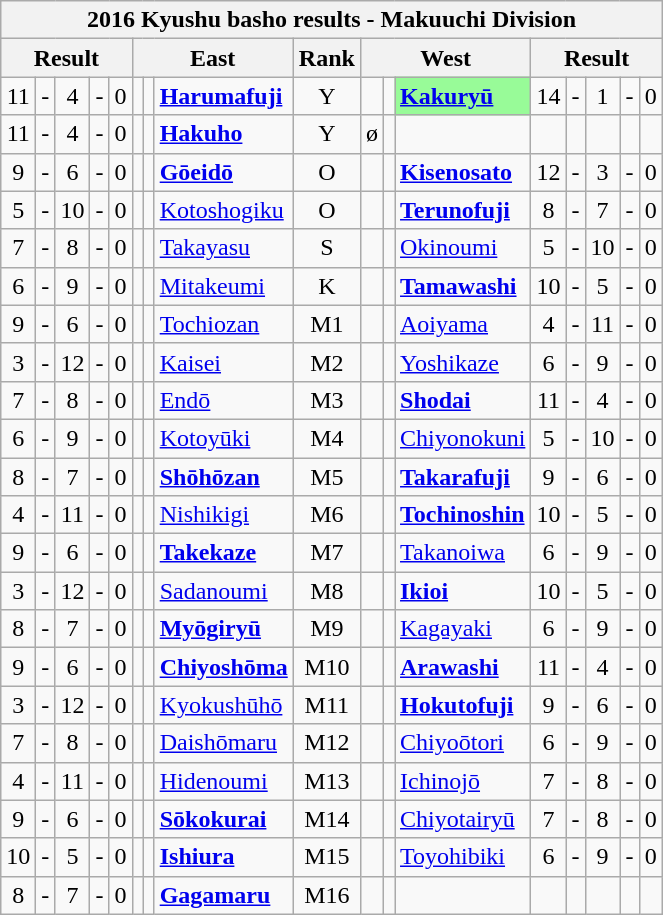<table class="wikitable">
<tr>
<th colspan="17">2016 Kyushu basho results - Makuuchi Division</th>
</tr>
<tr>
<th colspan="5">Result</th>
<th colspan="3">East</th>
<th>Rank</th>
<th colspan="3">West</th>
<th colspan="5">Result</th>
</tr>
<tr>
<td align=center>11</td>
<td align=center>-</td>
<td align=center>4</td>
<td align=center>-</td>
<td align=center>0</td>
<td align=center></td>
<td align=center></td>
<td><strong><a href='#'>Harumafuji</a></strong></td>
<td align=center>Y</td>
<td align=center></td>
<td align=center></td>
<td style="background: PaleGreen;"><strong><a href='#'>Kakuryū</a></strong></td>
<td align=center>14</td>
<td align=center>-</td>
<td align=center>1</td>
<td align=center>-</td>
<td align=center>0</td>
</tr>
<tr>
<td align=center>11</td>
<td align=center>-</td>
<td align=center>4</td>
<td align=center>-</td>
<td align=center>0</td>
<td align=center></td>
<td align=center></td>
<td><strong><a href='#'>Hakuho</a></strong></td>
<td align=center>Y</td>
<td align=center>ø</td>
<td align=center></td>
<td></td>
<td align=center></td>
<td align=center></td>
<td align=center></td>
<td align=center></td>
<td align=center></td>
</tr>
<tr>
<td align=center>9</td>
<td align=center>-</td>
<td align=center>6</td>
<td align=center>-</td>
<td align=center>0</td>
<td align=center></td>
<td align=center></td>
<td><strong><a href='#'>Gōeidō</a></strong></td>
<td align=center>O</td>
<td align=center></td>
<td align=center></td>
<td><strong><a href='#'>Kisenosato</a></strong></td>
<td align=center>12</td>
<td align=center>-</td>
<td align=center>3</td>
<td align=center>-</td>
<td align=center>0</td>
</tr>
<tr>
<td align=center>5</td>
<td align=center>-</td>
<td align=center>10</td>
<td align=center>-</td>
<td align=center>0</td>
<td align=center></td>
<td align=center></td>
<td><a href='#'>Kotoshogiku</a></td>
<td align=center>O</td>
<td align=center></td>
<td align=center></td>
<td><strong><a href='#'>Terunofuji</a></strong></td>
<td align=center>8</td>
<td align=center>-</td>
<td align=center>7</td>
<td align=center>-</td>
<td align=center>0</td>
</tr>
<tr>
<td align=center>7</td>
<td align=center>-</td>
<td align=center>8</td>
<td align=center>-</td>
<td align=center>0</td>
<td align=center></td>
<td align=center></td>
<td><a href='#'>Takayasu</a></td>
<td align=center>S</td>
<td align=center></td>
<td align=center></td>
<td><a href='#'>Okinoumi</a></td>
<td align=center>5</td>
<td align=center>-</td>
<td align=center>10</td>
<td align=center>-</td>
<td align=center>0</td>
</tr>
<tr>
<td align=center>6</td>
<td align=center>-</td>
<td align=center>9</td>
<td align=center>-</td>
<td align=center>0</td>
<td align=center></td>
<td align=center></td>
<td><a href='#'>Mitakeumi</a></td>
<td align=center>K</td>
<td align=center></td>
<td align=center></td>
<td><strong><a href='#'>Tamawashi</a></strong></td>
<td align=center>10</td>
<td align=center>-</td>
<td align=center>5</td>
<td align=center>-</td>
<td align=center>0</td>
</tr>
<tr>
<td align=center>9</td>
<td align=center>-</td>
<td align=center>6</td>
<td align=center>-</td>
<td align=center>0</td>
<td align=center></td>
<td align=center></td>
<td><a href='#'>Tochiozan</a></td>
<td align=center>M1</td>
<td align=center></td>
<td align=center></td>
<td><a href='#'>Aoiyama</a></td>
<td align=center>4</td>
<td align=center>-</td>
<td align=center>11</td>
<td align=center>-</td>
<td align=center>0</td>
</tr>
<tr>
<td align=center>3</td>
<td align=center>-</td>
<td align=center>12</td>
<td align=center>-</td>
<td align=center>0</td>
<td align=center></td>
<td align=center></td>
<td><a href='#'>Kaisei</a></td>
<td align=center>M2</td>
<td align=center></td>
<td align=center></td>
<td><a href='#'>Yoshikaze</a></td>
<td align=center>6</td>
<td align=center>-</td>
<td align=center>9</td>
<td align=center>-</td>
<td align=center>0</td>
</tr>
<tr>
<td align=center>7</td>
<td align=center>-</td>
<td align=center>8</td>
<td align=center>-</td>
<td align=center>0</td>
<td align=center></td>
<td align=center></td>
<td><a href='#'>Endō</a></td>
<td align=center>M3</td>
<td align=center></td>
<td align=center></td>
<td><strong><a href='#'>Shodai</a></strong></td>
<td align=center>11</td>
<td align=center>-</td>
<td align=center>4</td>
<td align=center>-</td>
<td align=center>0</td>
</tr>
<tr>
<td align=center>6</td>
<td align=center>-</td>
<td align=center>9</td>
<td align=center>-</td>
<td align=center>0</td>
<td align=center></td>
<td align=center></td>
<td><a href='#'>Kotoyūki</a></td>
<td align=center>M4</td>
<td align=center></td>
<td align=center></td>
<td><a href='#'>Chiyonokuni</a></td>
<td align=center>5</td>
<td align=center>-</td>
<td align=center>10</td>
<td align=center>-</td>
<td align=center>0</td>
</tr>
<tr>
<td align=center>8</td>
<td align=center>-</td>
<td align=center>7</td>
<td align=center>-</td>
<td align=center>0</td>
<td align=center></td>
<td align=center></td>
<td><strong><a href='#'>Shōhōzan</a></strong></td>
<td align=center>M5</td>
<td align=center></td>
<td align=center></td>
<td><strong><a href='#'>Takarafuji</a></strong></td>
<td align=center>9</td>
<td align=center>-</td>
<td align=center>6</td>
<td align=center>-</td>
<td align=center>0</td>
</tr>
<tr>
<td align=center>4</td>
<td align=center>-</td>
<td align=center>11</td>
<td align=center>-</td>
<td align=center>0</td>
<td align=center></td>
<td align=center></td>
<td><a href='#'>Nishikigi</a></td>
<td align=center>M6</td>
<td align=center></td>
<td align=center></td>
<td><strong><a href='#'>Tochinoshin</a></strong></td>
<td align=center>10</td>
<td align=center>-</td>
<td align=center>5</td>
<td align=center>-</td>
<td align=center>0</td>
</tr>
<tr>
<td align=center>9</td>
<td align=center>-</td>
<td align=center>6</td>
<td align=center>-</td>
<td align=center>0</td>
<td align=center></td>
<td align=center></td>
<td><strong><a href='#'>Takekaze</a></strong></td>
<td align=center>M7</td>
<td align=center></td>
<td align=center></td>
<td><a href='#'>Takanoiwa</a></td>
<td align=center>6</td>
<td align=center>-</td>
<td align=center>9</td>
<td align=center>-</td>
<td align=center>0</td>
</tr>
<tr>
<td align=center>3</td>
<td align=center>-</td>
<td align=center>12</td>
<td align=center>-</td>
<td align=center>0</td>
<td align=center></td>
<td align=center></td>
<td><a href='#'>Sadanoumi</a></td>
<td align=center>M8</td>
<td align=center></td>
<td align=center></td>
<td><strong><a href='#'>Ikioi</a></strong></td>
<td align=center>10</td>
<td align=center>-</td>
<td align=center>5</td>
<td align=center>-</td>
<td align=center>0</td>
</tr>
<tr>
<td align=center>8</td>
<td align=center>-</td>
<td align=center>7</td>
<td align=center>-</td>
<td align=center>0</td>
<td align=center></td>
<td align=center></td>
<td><strong><a href='#'>Myōgiryū</a></strong></td>
<td align=center>M9</td>
<td align=center></td>
<td align=center></td>
<td><a href='#'>Kagayaki</a></td>
<td align=center>6</td>
<td align=center>-</td>
<td align=center>9</td>
<td align=center>-</td>
<td align=center>0</td>
</tr>
<tr>
<td align=center>9</td>
<td align=center>-</td>
<td align=center>6</td>
<td align=center>-</td>
<td align=center>0</td>
<td align=center></td>
<td align=center></td>
<td><strong><a href='#'>Chiyoshōma</a></strong></td>
<td align=center>M10</td>
<td align=center></td>
<td align=center></td>
<td><strong><a href='#'>Arawashi</a></strong></td>
<td align=center>11</td>
<td align=center>-</td>
<td align=center>4</td>
<td align=center>-</td>
<td align=center>0</td>
</tr>
<tr>
<td align=center>3</td>
<td align=center>-</td>
<td align=center>12</td>
<td align=center>-</td>
<td align=center>0</td>
<td align=center></td>
<td align=center></td>
<td><a href='#'>Kyokushūhō</a></td>
<td align=center>M11</td>
<td align=center></td>
<td align=center></td>
<td><strong><a href='#'>Hokutofuji</a></strong></td>
<td align=center>9</td>
<td align=center>-</td>
<td align=center>6</td>
<td align=center>-</td>
<td align=center>0</td>
</tr>
<tr>
<td align=center>7</td>
<td align=center>-</td>
<td align=center>8</td>
<td align=center>-</td>
<td align=center>0</td>
<td align=center></td>
<td align=center></td>
<td><a href='#'>Daishōmaru</a></td>
<td align=center>M12</td>
<td align=center></td>
<td align=center></td>
<td><a href='#'>Chiyoōtori</a></td>
<td align=center>6</td>
<td align=center>-</td>
<td align=center>9</td>
<td align=center>-</td>
<td align=center>0</td>
</tr>
<tr>
<td align=center>4</td>
<td align=center>-</td>
<td align=center>11</td>
<td align=center>-</td>
<td align=center>0</td>
<td align=center></td>
<td align=center></td>
<td><a href='#'>Hidenoumi</a></td>
<td align=center>M13</td>
<td align=center></td>
<td align=center></td>
<td><a href='#'>Ichinojō</a></td>
<td align=center>7</td>
<td align=center>-</td>
<td align=center>8</td>
<td align=center>-</td>
<td align=center>0</td>
</tr>
<tr>
<td align=center>9</td>
<td align=center>-</td>
<td align=center>6</td>
<td align=center>-</td>
<td align=center>0</td>
<td align=center></td>
<td align=center></td>
<td><strong><a href='#'>Sōkokurai</a></strong></td>
<td align=center>M14</td>
<td align=center></td>
<td align=center></td>
<td><a href='#'>Chiyotairyū</a></td>
<td align=center>7</td>
<td align=center>-</td>
<td align=center>8</td>
<td align=center>-</td>
<td align=center>0</td>
</tr>
<tr>
<td align=center>10</td>
<td align=center>-</td>
<td align=center>5</td>
<td align=center>-</td>
<td align=center>0</td>
<td align=center></td>
<td align=center></td>
<td><strong><a href='#'>Ishiura</a></strong></td>
<td align=center>M15</td>
<td align=center></td>
<td align=center></td>
<td><a href='#'>Toyohibiki</a></td>
<td align=center>6</td>
<td align=center>-</td>
<td align=center>9</td>
<td align=center>-</td>
<td align=center>0</td>
</tr>
<tr>
<td align=center>8</td>
<td align=center>-</td>
<td align=center>7</td>
<td align=center>-</td>
<td align=center>0</td>
<td align=center></td>
<td align=center></td>
<td><strong><a href='#'>Gagamaru</a></strong></td>
<td align=center>M16</td>
<td align=center></td>
<td align=center></td>
<td></td>
<td align=center></td>
<td align=center></td>
<td align=center></td>
<td align=center></td>
<td align=center></td>
</tr>
</table>
